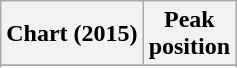<table class="wikitable sortable plainrowheaders" style="text-align:center">
<tr>
<th scope="col">Chart (2015)</th>
<th scope="col">Peak<br>position</th>
</tr>
<tr>
</tr>
<tr>
</tr>
<tr>
</tr>
<tr>
</tr>
<tr>
</tr>
<tr>
</tr>
<tr>
</tr>
<tr>
</tr>
</table>
